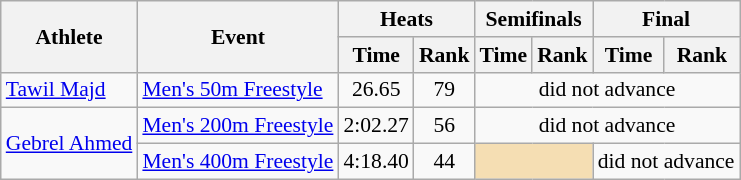<table class=wikitable style="font-size:90%">
<tr>
<th rowspan="2">Athlete</th>
<th rowspan="2">Event</th>
<th colspan="2">Heats</th>
<th colspan="2">Semifinals</th>
<th colspan="2">Final</th>
</tr>
<tr>
<th>Time</th>
<th>Rank</th>
<th>Time</th>
<th>Rank</th>
<th>Time</th>
<th>Rank</th>
</tr>
<tr>
<td rowspan="1"><a href='#'>Tawil Majd</a></td>
<td><a href='#'>Men's 50m Freestyle</a></td>
<td align=center>26.65</td>
<td align=center>79</td>
<td align=center colspan=4>did not advance</td>
</tr>
<tr>
<td rowspan="2"><a href='#'>Gebrel Ahmed</a></td>
<td><a href='#'>Men's 200m Freestyle</a></td>
<td align=center>2:02.27</td>
<td align=center>56</td>
<td align=center colspan=4>did not advance</td>
</tr>
<tr>
<td><a href='#'>Men's 400m Freestyle</a></td>
<td align=center>4:18.40</td>
<td align=center>44</td>
<td colspan= 2 bgcolor="wheat"></td>
<td align=center colspan=2>did not advance</td>
</tr>
</table>
